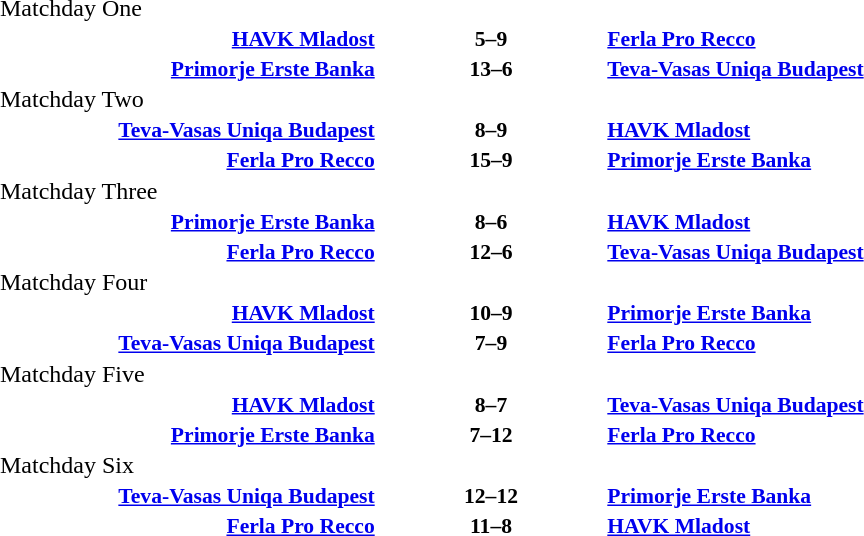<table width=100% cellspacing=1>
<tr>
<th width=20%></th>
<th width=12%></th>
<th width=20%></th>
<th></th>
</tr>
<tr>
<td>Matchday One</td>
</tr>
<tr style=font-size:90%>
<td align=right><strong><a href='#'>HAVK Mladost</a> </strong></td>
<td align=center><strong>5–9</strong></td>
<td><strong> <a href='#'>Ferla Pro Recco</a></strong></td>
</tr>
<tr style=font-size:90%>
<td align=right><strong><a href='#'>Primorje Erste Banka</a> </strong></td>
<td align=center><strong>13–6</strong></td>
<td><strong> <a href='#'>Teva-Vasas Uniqa Budapest</a></strong></td>
</tr>
<tr>
<td>Matchday Two</td>
</tr>
<tr style=font-size:90%>
<td align=right><strong><a href='#'>Teva-Vasas Uniqa Budapest</a> </strong></td>
<td align=center><strong>8–9</strong></td>
<td><strong> <a href='#'>HAVK Mladost</a></strong></td>
</tr>
<tr style=font-size:90%>
<td align=right><strong><a href='#'>Ferla Pro Recco</a> </strong></td>
<td align=center><strong>15–9</strong></td>
<td><strong> <a href='#'>Primorje Erste Banka</a></strong></td>
</tr>
<tr>
<td>Matchday Three</td>
</tr>
<tr style=font-size:90%>
<td align=right><strong><a href='#'>Primorje Erste Banka</a> </strong></td>
<td align=center><strong>8–6</strong></td>
<td><strong> <a href='#'>HAVK Mladost</a></strong></td>
</tr>
<tr style=font-size:90%>
<td align=right><strong><a href='#'>Ferla Pro Recco</a> </strong></td>
<td align=center><strong>12–6</strong></td>
<td><strong> <a href='#'>Teva-Vasas Uniqa Budapest</a></strong></td>
</tr>
<tr>
<td>Matchday Four</td>
</tr>
<tr style=font-size:90%>
<td align=right><strong><a href='#'>HAVK Mladost</a> </strong></td>
<td align=center><strong>10–9</strong></td>
<td><strong> <a href='#'>Primorje Erste Banka</a></strong></td>
</tr>
<tr style=font-size:90%>
<td align=right><strong><a href='#'>Teva-Vasas Uniqa Budapest</a> </strong></td>
<td align=center><strong>7–9</strong></td>
<td><strong> <a href='#'>Ferla Pro Recco</a></strong></td>
</tr>
<tr>
<td>Matchday Five</td>
</tr>
<tr style=font-size:90%>
<td align=right><strong><a href='#'>HAVK Mladost</a> </strong></td>
<td align=center><strong>8–7</strong></td>
<td><strong> <a href='#'>Teva-Vasas Uniqa Budapest</a></strong></td>
</tr>
<tr style=font-size:90%>
<td align=right><strong><a href='#'>Primorje Erste Banka</a> </strong></td>
<td align=center><strong>7–12</strong></td>
<td><strong> <a href='#'>Ferla Pro Recco</a></strong></td>
</tr>
<tr>
<td>Matchday Six</td>
</tr>
<tr style=font-size:90%>
<td align=right><strong><a href='#'>Teva-Vasas Uniqa Budapest</a> </strong></td>
<td align=center><strong>12–12</strong></td>
<td><strong> <a href='#'>Primorje Erste Banka</a></strong></td>
</tr>
<tr style=font-size:90%>
<td align=right><strong><a href='#'>Ferla Pro Recco</a> </strong></td>
<td align=center><strong>11–8</strong></td>
<td><strong> <a href='#'>HAVK Mladost</a></strong></td>
</tr>
</table>
